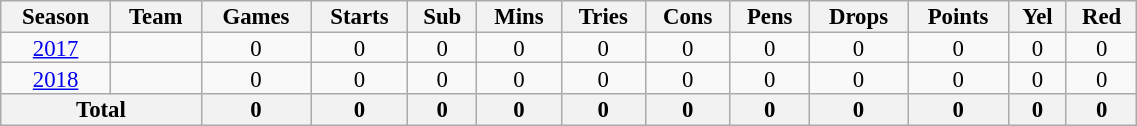<table class="wikitable" style="text-align:center; line-height:90%; font-size:95%; width:60%;">
<tr>
<th>Season</th>
<th>Team</th>
<th>Games</th>
<th>Starts</th>
<th>Sub</th>
<th>Mins</th>
<th>Tries</th>
<th>Cons</th>
<th>Pens</th>
<th>Drops</th>
<th>Points</th>
<th>Yel</th>
<th>Red</th>
</tr>
<tr>
<td><a href='#'>2017</a></td>
<td></td>
<td>0</td>
<td>0</td>
<td>0</td>
<td>0</td>
<td>0</td>
<td>0</td>
<td>0</td>
<td>0</td>
<td>0</td>
<td>0</td>
<td>0</td>
</tr>
<tr>
<td><a href='#'>2018</a></td>
<td></td>
<td>0</td>
<td>0</td>
<td>0</td>
<td>0</td>
<td>0</td>
<td>0</td>
<td>0</td>
<td>0</td>
<td>0</td>
<td>0</td>
<td>0</td>
</tr>
<tr>
<th colspan="2">Total</th>
<th>0</th>
<th>0</th>
<th>0</th>
<th>0</th>
<th>0</th>
<th>0</th>
<th>0</th>
<th>0</th>
<th>0</th>
<th>0</th>
<th>0</th>
</tr>
</table>
